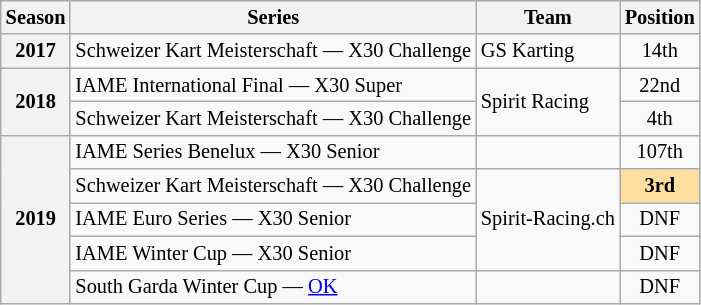<table class="wikitable" style="font-size: 85%; text-align:center">
<tr>
<th>Season</th>
<th>Series</th>
<th>Team</th>
<th>Position</th>
</tr>
<tr>
<th>2017</th>
<td align="left">Schweizer Kart Meisterschaft — X30 Challenge</td>
<td align="left">GS Karting</td>
<td>14th</td>
</tr>
<tr>
<th rowspan="2">2018</th>
<td align="left">IAME International Final — X30 Super</td>
<td rowspan="2" align="left">Spirit Racing</td>
<td>22nd</td>
</tr>
<tr>
<td align="left">Schweizer Kart Meisterschaft — X30 Challenge</td>
<td>4th</td>
</tr>
<tr>
<th rowspan="5">2019</th>
<td align="left">IAME Series Benelux — X30 Senior</td>
<td align="left"></td>
<td>107th</td>
</tr>
<tr>
<td align="left">Schweizer Kart Meisterschaft — X30 Challenge</td>
<td rowspan="3" align="left">Spirit-Racing.ch</td>
<td style="background:#FFDF9F;"><strong>3rd</strong></td>
</tr>
<tr>
<td align="left">IAME Euro Series — X30 Senior</td>
<td>DNF</td>
</tr>
<tr>
<td align="left">IAME Winter Cup — X30 Senior</td>
<td>DNF</td>
</tr>
<tr>
<td align="left">South Garda Winter Cup — <a href='#'>OK</a></td>
<td align="left"></td>
<td>DNF</td>
</tr>
</table>
